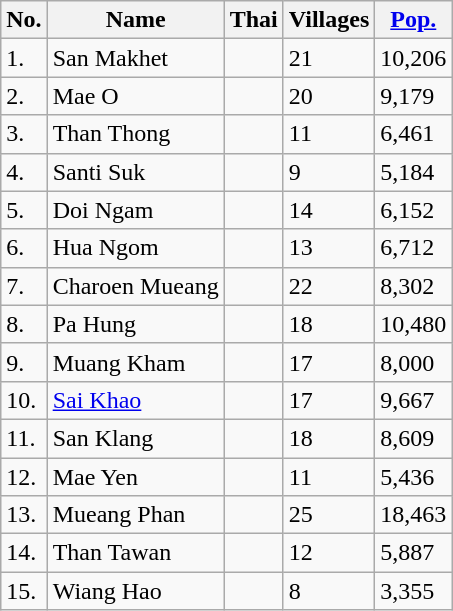<table class="wikitable sortable">
<tr>
<th>No.</th>
<th>Name</th>
<th>Thai</th>
<th>Villages</th>
<th><a href='#'>Pop.</a></th>
</tr>
<tr>
<td>1.</td>
<td>San Makhet</td>
<td></td>
<td>21</td>
<td>10,206</td>
</tr>
<tr>
<td>2.</td>
<td>Mae O</td>
<td></td>
<td>20</td>
<td>9,179</td>
</tr>
<tr>
<td>3.</td>
<td>Than Thong</td>
<td></td>
<td>11</td>
<td>6,461</td>
</tr>
<tr>
<td>4.</td>
<td>Santi Suk</td>
<td></td>
<td>9</td>
<td>5,184</td>
</tr>
<tr>
<td>5.</td>
<td>Doi Ngam</td>
<td></td>
<td>14</td>
<td>6,152</td>
</tr>
<tr>
<td>6.</td>
<td>Hua Ngom</td>
<td></td>
<td>13</td>
<td>6,712</td>
</tr>
<tr>
<td>7.</td>
<td>Charoen Mueang</td>
<td></td>
<td>22</td>
<td>8,302</td>
</tr>
<tr>
<td>8.</td>
<td>Pa Hung</td>
<td></td>
<td>18</td>
<td>10,480</td>
</tr>
<tr>
<td>9.</td>
<td>Muang Kham</td>
<td></td>
<td>17</td>
<td>8,000</td>
</tr>
<tr>
<td>10.</td>
<td><a href='#'>Sai Khao</a></td>
<td></td>
<td>17</td>
<td>9,667</td>
</tr>
<tr>
<td>11.</td>
<td>San Klang</td>
<td></td>
<td>18</td>
<td>8,609</td>
</tr>
<tr>
<td>12.</td>
<td>Mae Yen</td>
<td></td>
<td>11</td>
<td>5,436</td>
</tr>
<tr>
<td>13.</td>
<td>Mueang Phan</td>
<td></td>
<td>25</td>
<td>18,463</td>
</tr>
<tr>
<td>14.</td>
<td>Than Tawan</td>
<td></td>
<td>12</td>
<td>5,887</td>
</tr>
<tr>
<td>15.</td>
<td>Wiang Hao</td>
<td></td>
<td>8</td>
<td>3,355</td>
</tr>
</table>
